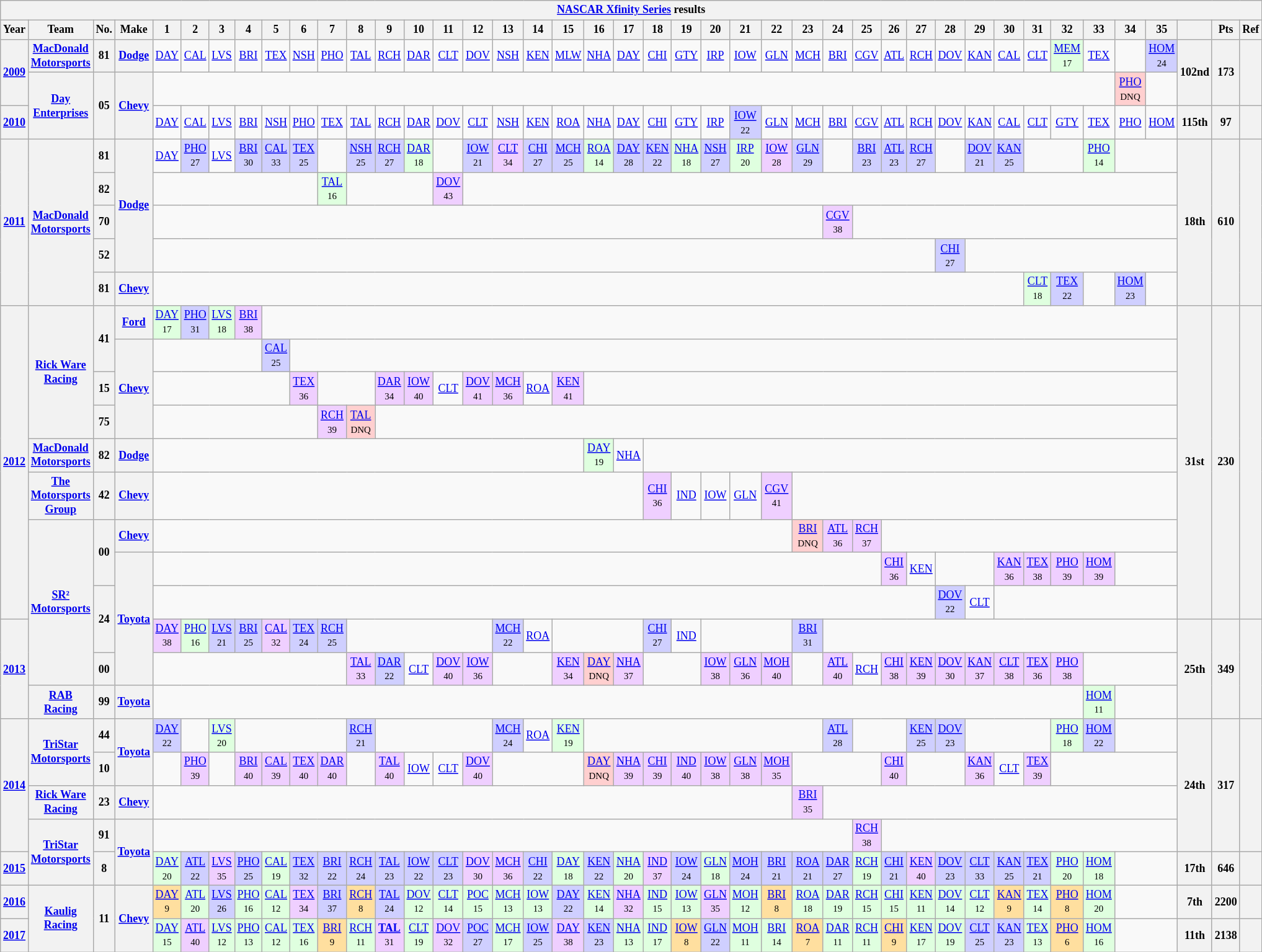<table class="wikitable" style="text-align:center; font-size:75%">
<tr>
<th colspan=45><a href='#'>NASCAR Xfinity Series</a> results</th>
</tr>
<tr>
<th>Year</th>
<th>Team</th>
<th>No.</th>
<th>Make</th>
<th>1</th>
<th>2</th>
<th>3</th>
<th>4</th>
<th>5</th>
<th>6</th>
<th>7</th>
<th>8</th>
<th>9</th>
<th>10</th>
<th>11</th>
<th>12</th>
<th>13</th>
<th>14</th>
<th>15</th>
<th>16</th>
<th>17</th>
<th>18</th>
<th>19</th>
<th>20</th>
<th>21</th>
<th>22</th>
<th>23</th>
<th>24</th>
<th>25</th>
<th>26</th>
<th>27</th>
<th>28</th>
<th>29</th>
<th>30</th>
<th>31</th>
<th>32</th>
<th>33</th>
<th>34</th>
<th>35</th>
<th></th>
<th>Pts</th>
<th>Ref</th>
</tr>
<tr>
<th rowspan=2><a href='#'>2009</a></th>
<th><a href='#'>MacDonald Motorsports</a></th>
<th>81</th>
<th><a href='#'>Dodge</a></th>
<td><a href='#'>DAY</a></td>
<td><a href='#'>CAL</a></td>
<td><a href='#'>LVS</a></td>
<td><a href='#'>BRI</a></td>
<td><a href='#'>TEX</a></td>
<td><a href='#'>NSH</a></td>
<td><a href='#'>PHO</a></td>
<td><a href='#'>TAL</a></td>
<td><a href='#'>RCH</a></td>
<td><a href='#'>DAR</a></td>
<td><a href='#'>CLT</a></td>
<td><a href='#'>DOV</a></td>
<td><a href='#'>NSH</a></td>
<td><a href='#'>KEN</a></td>
<td><a href='#'>MLW</a></td>
<td><a href='#'>NHA</a></td>
<td><a href='#'>DAY</a></td>
<td><a href='#'>CHI</a></td>
<td><a href='#'>GTY</a></td>
<td><a href='#'>IRP</a></td>
<td><a href='#'>IOW</a></td>
<td><a href='#'>GLN</a></td>
<td><a href='#'>MCH</a></td>
<td><a href='#'>BRI</a></td>
<td><a href='#'>CGV</a></td>
<td><a href='#'>ATL</a></td>
<td><a href='#'>RCH</a></td>
<td><a href='#'>DOV</a></td>
<td><a href='#'>KAN</a></td>
<td><a href='#'>CAL</a></td>
<td><a href='#'>CLT</a></td>
<td style="background:#DFFFDF;"><a href='#'>MEM</a><br><small>17</small></td>
<td><a href='#'>TEX</a></td>
<td></td>
<td style="background:#CFCFFF;"><a href='#'>HOM</a><br><small>24</small></td>
<th rowspan=2>102nd</th>
<th rowspan=2>173</th>
<th rowspan=2></th>
</tr>
<tr>
<th rowspan=2><a href='#'>Day Enterprises</a></th>
<th rowspan=2>05</th>
<th rowspan=2><a href='#'>Chevy</a></th>
<td colspan=33></td>
<td style="background:#FFCFCF;"><a href='#'>PHO</a><br><small>DNQ</small></td>
<td></td>
</tr>
<tr>
<th><a href='#'>2010</a></th>
<td><a href='#'>DAY</a></td>
<td><a href='#'>CAL</a></td>
<td><a href='#'>LVS</a></td>
<td><a href='#'>BRI</a></td>
<td><a href='#'>NSH</a></td>
<td><a href='#'>PHO</a></td>
<td><a href='#'>TEX</a></td>
<td><a href='#'>TAL</a></td>
<td><a href='#'>RCH</a></td>
<td><a href='#'>DAR</a></td>
<td><a href='#'>DOV</a></td>
<td><a href='#'>CLT</a></td>
<td><a href='#'>NSH</a></td>
<td><a href='#'>KEN</a></td>
<td><a href='#'>ROA</a></td>
<td><a href='#'>NHA</a></td>
<td><a href='#'>DAY</a></td>
<td><a href='#'>CHI</a></td>
<td><a href='#'>GTY</a></td>
<td><a href='#'>IRP</a></td>
<td style="background:#CFCFFF;"><a href='#'>IOW</a><br><small>22</small></td>
<td><a href='#'>GLN</a></td>
<td><a href='#'>MCH</a></td>
<td><a href='#'>BRI</a></td>
<td><a href='#'>CGV</a></td>
<td><a href='#'>ATL</a></td>
<td><a href='#'>RCH</a></td>
<td><a href='#'>DOV</a></td>
<td><a href='#'>KAN</a></td>
<td><a href='#'>CAL</a></td>
<td><a href='#'>CLT</a></td>
<td><a href='#'>GTY</a></td>
<td><a href='#'>TEX</a></td>
<td><a href='#'>PHO</a></td>
<td><a href='#'>HOM</a></td>
<th>115th</th>
<th>97</th>
<th></th>
</tr>
<tr>
<th rowspan=5><a href='#'>2011</a></th>
<th rowspan=5><a href='#'>MacDonald Motorsports</a></th>
<th>81</th>
<th rowspan=4><a href='#'>Dodge</a></th>
<td><a href='#'>DAY</a></td>
<td style="background:#CFCFFF;"><a href='#'>PHO</a><br><small>27</small></td>
<td><a href='#'>LVS</a></td>
<td style="background:#CFCFFF;"><a href='#'>BRI</a><br><small>30</small></td>
<td style="background:#CFCFFF;"><a href='#'>CAL</a><br><small>33</small></td>
<td style="background:#CFCFFF;"><a href='#'>TEX</a><br><small>25</small></td>
<td></td>
<td style="background:#CFCFFF;"><a href='#'>NSH</a><br><small>25</small></td>
<td style="background:#CFCFFF;"><a href='#'>RCH</a><br><small>27</small></td>
<td style="background:#DFFFDF;"><a href='#'>DAR</a><br><small>18</small></td>
<td></td>
<td style="background:#CFCFFF;"><a href='#'>IOW</a><br><small>21</small></td>
<td style="background:#EFCFFF;"><a href='#'>CLT</a><br><small>34</small></td>
<td style="background:#CFCFFF;"><a href='#'>CHI</a><br><small>27</small></td>
<td style="background:#CFCFFF;"><a href='#'>MCH</a><br><small>25</small></td>
<td style="background:#DFFFDF;"><a href='#'>ROA</a><br><small>14</small></td>
<td style="background:#CFCFFF;"><a href='#'>DAY</a><br><small>28</small></td>
<td style="background:#CFCFFF;"><a href='#'>KEN</a><br><small>22</small></td>
<td style="background:#DFFFDF;"><a href='#'>NHA</a><br><small>18</small></td>
<td style="background:#CFCFFF;"><a href='#'>NSH</a><br><small>27</small></td>
<td style="background:#DFFFDF;"><a href='#'>IRP</a><br><small>20</small></td>
<td style="background:#EFCFFF;"><a href='#'>IOW</a><br><small>28</small></td>
<td style="background:#CFCFFF;"><a href='#'>GLN</a><br><small>29</small></td>
<td></td>
<td style="background:#CFCFFF;"><a href='#'>BRI</a><br><small>23</small></td>
<td style="background:#CFCFFF;"><a href='#'>ATL</a><br><small>23</small></td>
<td style="background:#CFCFFF;"><a href='#'>RCH</a><br><small>27</small></td>
<td></td>
<td style="background:#CFCFFF;"><a href='#'>DOV</a><br><small>21</small></td>
<td style="background:#CFCFFF;"><a href='#'>KAN</a><br><small>25</small></td>
<td colspan=2></td>
<td style="background:#DFFFDF;"><a href='#'>PHO</a><br><small>14</small></td>
<td colspan=2></td>
<th rowspan=5>18th</th>
<th rowspan=5>610</th>
<th rowspan=5></th>
</tr>
<tr>
<th>82</th>
<td colspan=6></td>
<td style="background:#DFFFDF;"><a href='#'>TAL</a><br><small>16</small></td>
<td colspan=3></td>
<td style="background:#EFCFFF;"><a href='#'>DOV</a><br><small>43</small></td>
<td colspan=24></td>
</tr>
<tr>
<th>70</th>
<td colspan=23></td>
<td style="background:#EFCFFF;"><a href='#'>CGV</a><br><small>38</small></td>
<td colspan=11></td>
</tr>
<tr>
<th>52</th>
<td colspan=27></td>
<td style="background:#CFCFFF;"><a href='#'>CHI</a><br><small>27</small></td>
<td colspan=7></td>
</tr>
<tr>
<th>81</th>
<th><a href='#'>Chevy</a></th>
<td colspan=30></td>
<td style="background:#DFFFDF;"><a href='#'>CLT</a><br><small>18</small></td>
<td style="background:#CFCFFF;"><a href='#'>TEX</a><br><small>22</small></td>
<td></td>
<td style="background:#CFCFFF;"><a href='#'>HOM</a><br><small>23</small></td>
<td></td>
</tr>
<tr>
<th rowspan=9><a href='#'>2012</a></th>
<th rowspan=4><a href='#'>Rick Ware Racing</a></th>
<th rowspan=2>41</th>
<th><a href='#'>Ford</a></th>
<td style="background:#DFFFDF;"><a href='#'>DAY</a><br><small>17</small></td>
<td style="background:#CFCFFF;"><a href='#'>PHO</a><br><small>31</small></td>
<td style="background:#DFFFDF;"><a href='#'>LVS</a><br><small>18</small></td>
<td style="background:#EFCFFF;"><a href='#'>BRI</a> <br><small>38</small></td>
<td colspan=31></td>
<th rowspan=9>31st</th>
<th rowspan=9>230</th>
<th rowspan=9></th>
</tr>
<tr>
<th rowspan=3><a href='#'>Chevy</a></th>
<td colspan=4></td>
<td style="background:#CFCFFF;"><a href='#'>CAL</a><br><small>25</small></td>
<td colspan=30></td>
</tr>
<tr>
<th>15</th>
<td colspan=5></td>
<td style="background:#EFCFFF;"><a href='#'>TEX</a><br><small>36</small></td>
<td colspan=2></td>
<td style="background:#EFCFFF;"><a href='#'>DAR</a><br><small>34</small></td>
<td style="background:#EFCFFF;"><a href='#'>IOW</a><br><small>40</small></td>
<td><a href='#'>CLT</a></td>
<td style="background:#EFCFFF;"><a href='#'>DOV</a><br><small>41</small></td>
<td style="background:#EFCFFF;"><a href='#'>MCH</a><br><small>36</small></td>
<td><a href='#'>ROA</a></td>
<td style="background:#EFCFFF;"><a href='#'>KEN</a><br><small>41</small></td>
<td colspan=20></td>
</tr>
<tr>
<th>75</th>
<td colspan=6></td>
<td style="background:#EFCFFF;"><a href='#'>RCH</a><br><small>39</small></td>
<td style="background:#FFCFCF;"><a href='#'>TAL</a><br><small>DNQ</small></td>
<td colspan=27></td>
</tr>
<tr>
<th><a href='#'>MacDonald Motorsports</a></th>
<th>82</th>
<th><a href='#'>Dodge</a></th>
<td colspan=15></td>
<td style="background:#DFFFDF;"><a href='#'>DAY</a><br><small>19</small></td>
<td><a href='#'>NHA</a></td>
<td colspan=18></td>
</tr>
<tr>
<th><a href='#'>The Motorsports Group</a></th>
<th>42</th>
<th><a href='#'>Chevy</a></th>
<td colspan=17></td>
<td style="background:#EFCFFF;"><a href='#'>CHI</a><br><small>36</small></td>
<td><a href='#'>IND</a></td>
<td><a href='#'>IOW</a></td>
<td><a href='#'>GLN</a></td>
<td style="background:#EFCFFF;"><a href='#'>CGV</a><br><small>41</small></td>
<td colspan=13></td>
</tr>
<tr>
<th rowspan=5><a href='#'>SR² Motorsports</a></th>
<th rowspan=2>00</th>
<th><a href='#'>Chevy</a></th>
<td colspan=22></td>
<td style="background:#FFCFCF;"><a href='#'>BRI</a><br><small>DNQ</small></td>
<td style="background:#EFCFFF;"><a href='#'>ATL</a><br><small>36</small></td>
<td style="background:#EFCFFF;"><a href='#'>RCH</a><br><small>37</small></td>
<td colspan=10></td>
</tr>
<tr>
<th rowspan=4><a href='#'>Toyota</a></th>
<td colspan=25></td>
<td style="background:#EFCFFF;"><a href='#'>CHI</a><br><small>36</small></td>
<td><a href='#'>KEN</a></td>
<td colspan=2></td>
<td style="background:#EFCFFF;"><a href='#'>KAN</a><br><small>36</small></td>
<td style="background:#EFCFFF;"><a href='#'>TEX</a><br><small>38</small></td>
<td style="background:#EFCFFF;"><a href='#'>PHO</a><br><small>39</small></td>
<td style="background:#EFCFFF;"><a href='#'>HOM</a><br><small>39</small></td>
<td colspan=2></td>
</tr>
<tr>
<th rowspan=2>24</th>
<td colspan=27></td>
<td style="background:#CFCFFF;"><a href='#'>DOV</a><br><small>22</small></td>
<td><a href='#'>CLT</a></td>
<td colspan=6></td>
</tr>
<tr>
<th rowspan=3><a href='#'>2013</a></th>
<td style="background:#EFCFFF;"><a href='#'>DAY</a><br><small>38</small></td>
<td style="background:#DFFFDF;"><a href='#'>PHO</a><br><small>16</small></td>
<td style="background:#CFCFFF;"><a href='#'>LVS</a><br><small>21</small></td>
<td style="background:#CFCFFF;"><a href='#'>BRI</a><br><small>25</small></td>
<td style="background:#EFCFFF;"><a href='#'>CAL</a><br><small>32</small></td>
<td style="background:#CFCFFF;"><a href='#'>TEX</a><br><small>24</small></td>
<td style="background:#CFCFFF;"><a href='#'>RCH</a><br><small>25</small></td>
<td colspan=5></td>
<td style="background:#CFCFFF;"><a href='#'>MCH</a><br><small>22</small></td>
<td><a href='#'>ROA</a></td>
<td colspan=3></td>
<td style="background:#CFCFFF;"><a href='#'>CHI</a><br><small>27</small></td>
<td><a href='#'>IND</a></td>
<td colspan=3></td>
<td style="background:#CFCFFF;"><a href='#'>BRI</a><br><small>31</small></td>
<td colspan=12></td>
<th rowspan=3>25th</th>
<th rowspan=3>349</th>
<th rowspan=3></th>
</tr>
<tr>
<th>00</th>
<td colspan=7></td>
<td style="background:#EFCFFF;"><a href='#'>TAL</a><br><small>33</small></td>
<td style="background:#CFCFFF;"><a href='#'>DAR</a><br><small>22</small></td>
<td><a href='#'>CLT</a></td>
<td style="background:#EFCFFF;"><a href='#'>DOV</a><br><small>40</small></td>
<td style="background:#EFCFFF;"><a href='#'>IOW</a><br><small>36</small></td>
<td colspan=2></td>
<td style="background:#EFCFFF;"><a href='#'>KEN</a><br><small>34</small></td>
<td style="background:#FFCFCF;"><a href='#'>DAY</a><br><small>DNQ</small></td>
<td style="background:#EFCFFF;"><a href='#'>NHA</a><br><small>37</small></td>
<td colspan=2></td>
<td style="background:#EFCFFF;"><a href='#'>IOW</a><br><small>38</small></td>
<td style="background:#EFCFFF;"><a href='#'>GLN</a><br><small>36</small></td>
<td style="background:#EFCFFF;"><a href='#'>MOH</a><br><small>40</small></td>
<td></td>
<td style="background:#EFCFFF;"><a href='#'>ATL</a><br><small>40</small></td>
<td><a href='#'>RCH</a></td>
<td style="background:#EFCFFF;"><a href='#'>CHI</a><br><small>38</small></td>
<td style="background:#EFCFFF;"><a href='#'>KEN</a><br><small>39</small></td>
<td style="background:#EFCFFF;"><a href='#'>DOV</a><br><small>30</small></td>
<td style="background:#EFCFFF;"><a href='#'>KAN</a><br><small>37</small></td>
<td style="background:#EFCFFF;"><a href='#'>CLT</a><br><small>38</small></td>
<td style="background:#EFCFFF;"><a href='#'>TEX</a><br><small>36</small></td>
<td style="background:#EFCFFF;"><a href='#'>PHO</a><br><small>38</small></td>
<td colspan=3></td>
</tr>
<tr>
<th><a href='#'>RAB Racing</a></th>
<th>99</th>
<th><a href='#'>Toyota</a></th>
<td colspan=32></td>
<td style="background:#DFFFDF;"><a href='#'>HOM</a><br><small>11</small></td>
<td colspan=2></td>
</tr>
<tr>
<th rowspan=4><a href='#'>2014</a></th>
<th rowspan=2><a href='#'>TriStar Motorsports</a></th>
<th>44</th>
<th rowspan=2><a href='#'>Toyota</a></th>
<td style="background:#CFCFFF;"><a href='#'>DAY</a><br><small>22</small></td>
<td></td>
<td style="background:#DFFFDF;"><a href='#'>LVS</a><br><small>20</small></td>
<td colspan=4></td>
<td style="background:#CFCFFF;"><a href='#'>RCH</a><br><small>21</small></td>
<td colspan=4></td>
<td style="background:#CFCFFF;"><a href='#'>MCH</a><br><small>24</small></td>
<td><a href='#'>ROA</a></td>
<td style="background:#DFFFDF;"><a href='#'>KEN</a><br><small>19</small></td>
<td colspan=8></td>
<td style="background:#CFCFFF;"><a href='#'>ATL</a><br><small>28</small></td>
<td colspan=2></td>
<td style="background:#CFCFFF;"><a href='#'>KEN</a><br><small>25</small></td>
<td style="background:#CFCFFF;"><a href='#'>DOV</a><br><small>23</small></td>
<td colspan=3></td>
<td style="background:#DFFFDF;"><a href='#'>PHO</a><br><small>18</small></td>
<td style="background:#CFCFFF;"><a href='#'>HOM</a><br><small>22</small></td>
<td colspan=2></td>
<th rowspan=4>24th</th>
<th rowspan=4>317</th>
<th rowspan=4></th>
</tr>
<tr>
<th>10</th>
<td></td>
<td style="background:#EFCFFF;"><a href='#'>PHO</a><br><small>39</small></td>
<td></td>
<td style="background:#EFCFFF;"><a href='#'>BRI</a><br><small>40</small></td>
<td style="background:#EFCFFF;"><a href='#'>CAL</a><br><small>39</small></td>
<td style="background:#EFCFFF;"><a href='#'>TEX</a><br><small>40</small></td>
<td style="background:#EFCFFF;"><a href='#'>DAR</a><br><small>40</small></td>
<td></td>
<td style="background:#EFCFFF;"><a href='#'>TAL</a><br><small>40</small></td>
<td><a href='#'>IOW</a></td>
<td><a href='#'>CLT</a></td>
<td style="background:#EFCFFF;"><a href='#'>DOV</a><br><small>40</small></td>
<td colspan=3></td>
<td style="background:#FFCFCF;"><a href='#'>DAY</a><br><small>DNQ</small></td>
<td style="background:#EFCFFF;"><a href='#'>NHA</a><br><small>39</small></td>
<td style="background:#EFCFFF;"><a href='#'>CHI</a><br><small>39</small></td>
<td style="background:#EFCFFF;"><a href='#'>IND</a><br><small>40</small></td>
<td style="background:#EFCFFF;"><a href='#'>IOW</a><br><small>38</small></td>
<td style="background:#EFCFFF;"><a href='#'>GLN</a><br><small>38</small></td>
<td style="background:#EFCFFF;"><a href='#'>MOH</a><br><small>35</small></td>
<td colspan=3></td>
<td style="background:#EFCFFF;"><a href='#'>CHI</a><br><small>40</small></td>
<td colspan=2></td>
<td style="background:#EFCFFF;"><a href='#'>KAN</a><br><small>36</small></td>
<td><a href='#'>CLT</a></td>
<td style="background:#EFCFFF;"><a href='#'>TEX</a><br><small>39</small></td>
<td colspan=4></td>
</tr>
<tr>
<th><a href='#'>Rick Ware Racing</a></th>
<th>23</th>
<th><a href='#'>Chevy</a></th>
<td colspan=22></td>
<td style="background:#EFCFFF;"><a href='#'>BRI</a><br><small>35</small></td>
<td colspan=12></td>
</tr>
<tr>
<th rowspan=2><a href='#'>TriStar Motorsports</a></th>
<th>91</th>
<th rowspan=2><a href='#'>Toyota</a></th>
<td colspan=24></td>
<td style="background:#EFCFFF;"><a href='#'>RCH</a><br><small>38</small></td>
<td colspan=10></td>
</tr>
<tr>
<th><a href='#'>2015</a></th>
<th>8</th>
<td style="background:#DFFFDF;"><a href='#'>DAY</a><br><small>20</small></td>
<td style="background:#CFCFFF;"><a href='#'>ATL</a><br><small>22</small></td>
<td style="background:#EFCFFF;"><a href='#'>LVS</a><br><small>35</small></td>
<td style="background:#CFCFFF;"><a href='#'>PHO</a><br><small>25</small></td>
<td style="background:#DFFFDF;"><a href='#'>CAL</a><br><small>19</small></td>
<td style="background:#CFCFFF;"><a href='#'>TEX</a><br><small>32</small></td>
<td style="background:#CFCFFF;"><a href='#'>BRI</a><br><small>22</small></td>
<td style="background:#CFCFFF;"><a href='#'>RCH</a><br><small>24</small></td>
<td style="background:#CFCFFF;"><a href='#'>TAL</a><br><small>23</small></td>
<td style="background:#CFCFFF;"><a href='#'>IOW</a><br><small>22</small></td>
<td style="background:#CFCFFF;"><a href='#'>CLT</a><br><small>23</small></td>
<td style="background:#EFCFFF;"><a href='#'>DOV</a><br><small>30</small></td>
<td style="background:#EFCFFF;"><a href='#'>MCH</a><br><small>36</small></td>
<td style="background:#CFCFFF;"><a href='#'>CHI</a><br><small>22</small></td>
<td style="background:#DFFFDF;"><a href='#'>DAY</a><br><small>18</small></td>
<td style="background:#CFCFFF;"><a href='#'>KEN</a><br><small>22</small></td>
<td style="background:#DFFFDF;"><a href='#'>NHA</a><br><small>20</small></td>
<td style="background:#EFCFFF;"><a href='#'>IND</a><br><small>37</small></td>
<td style="background:#CFCFFF;"><a href='#'>IOW</a><br><small>24</small></td>
<td style="background:#DFFFDF;"><a href='#'>GLN</a><br><small>18</small></td>
<td style="background:#CFCFFF;"><a href='#'>MOH</a><br><small>24</small></td>
<td style="background:#CFCFFF;"><a href='#'>BRI</a><br><small>21</small></td>
<td style="background:#CFCFFF;"><a href='#'>ROA</a><br><small>21</small></td>
<td style="background:#CFCFFF;"><a href='#'>DAR</a><br><small>27</small></td>
<td style="background:#DFFFDF;"><a href='#'>RCH</a><br><small>19</small></td>
<td style="background:#CFCFFF;"><a href='#'>CHI</a><br><small>21</small></td>
<td style="background:#EFCFFF;"><a href='#'>KEN</a><br><small>40</small></td>
<td style="background:#CFCFFF;"><a href='#'>DOV</a><br><small>23</small></td>
<td style="background:#CFCFFF;"><a href='#'>CLT</a><br><small>33</small></td>
<td style="background:#CFCFFF;"><a href='#'>KAN</a><br><small>25</small></td>
<td style="background:#CFCFFF;"><a href='#'>TEX</a><br><small>21</small></td>
<td style="background:#DFFFDF;"><a href='#'>PHO</a><br><small>20</small></td>
<td style="background:#DFFFDF;"><a href='#'>HOM</a><br><small>18</small></td>
<td colspan=2></td>
<th>17th</th>
<th>646</th>
<th></th>
</tr>
<tr>
<th><a href='#'>2016</a></th>
<th rowspan=2><a href='#'>Kaulig Racing</a></th>
<th rowspan=2>11</th>
<th rowspan=2><a href='#'>Chevy</a></th>
<td style="background:#FFDF9F;"><a href='#'>DAY</a><br><small>9</small></td>
<td style="background:#DFFFDF;"><a href='#'>ATL</a><br><small>20</small></td>
<td style="background:#CFCFFF;"><a href='#'>LVS</a><br><small>26</small></td>
<td style="background:#DFFFDF;"><a href='#'>PHO</a><br><small>16</small></td>
<td style="background:#DFFFDF;"><a href='#'>CAL</a><br><small>12</small></td>
<td style="background:#EFCFFF;"><a href='#'>TEX</a><br><small>34</small></td>
<td style="background:#CFCFFF;"><a href='#'>BRI</a><br><small>37</small></td>
<td style="background:#FFDF9F;"><a href='#'>RCH</a><br><small>8</small></td>
<td style="background:#CFCFFF;"><a href='#'>TAL</a><br><small>24</small></td>
<td style="background:#DFFFDF;"><a href='#'>DOV</a><br><small>12</small></td>
<td style="background:#DFFFDF;"><a href='#'>CLT</a><br><small>14</small></td>
<td style="background:#DFFFDF;"><a href='#'>POC</a><br><small>15</small></td>
<td style="background:#DFFFDF;"><a href='#'>MCH</a><br><small>13</small></td>
<td style="background:#DFFFDF;"><a href='#'>IOW</a><br><small>13</small></td>
<td style="background:#CFCFFF;"><a href='#'>DAY</a><br><small>22</small></td>
<td style="background:#DFFFDF;"><a href='#'>KEN</a><br><small>14</small></td>
<td style="background:#EFCFFF;"><a href='#'>NHA</a><br><small>32</small></td>
<td style="background:#DFFFDF;"><a href='#'>IND</a><br><small>15</small></td>
<td style="background:#DFFFDF;"><a href='#'>IOW</a><br><small>13</small></td>
<td style="background:#EFCFFF;"><a href='#'>GLN</a><br><small>35</small></td>
<td style="background:#DFFFDF;"><a href='#'>MOH</a><br><small>12</small></td>
<td style="background:#FFDF9F;"><a href='#'>BRI</a><br><small>8</small></td>
<td style="background:#DFFFDF;"><a href='#'>ROA</a><br><small>18</small></td>
<td style="background:#DFFFDF;"><a href='#'>DAR</a><br><small>19</small></td>
<td style="background:#DFFFDF;"><a href='#'>RCH</a><br><small>15</small></td>
<td style="background:#DFFFDF;"><a href='#'>CHI</a><br><small>15</small></td>
<td style="background:#DFFFDF;"><a href='#'>KEN</a><br><small>11</small></td>
<td style="background:#DFFFDF;"><a href='#'>DOV</a><br><small>14</small></td>
<td style="background:#DFFFDF;"><a href='#'>CLT</a><br><small>12</small></td>
<td style="background:#FFDF9F;"><a href='#'>KAN</a><br><small>9</small></td>
<td style="background:#DFFFDF;"><a href='#'>TEX</a><br><small>14</small></td>
<td style="background:#FFDF9F;"><a href='#'>PHO</a><br><small>8</small></td>
<td style="background:#DFFFDF;"><a href='#'>HOM</a><br><small>20</small></td>
<td colspan=2></td>
<th>7th</th>
<th>2200</th>
<th></th>
</tr>
<tr>
<th><a href='#'>2017</a></th>
<td style="background:#DFFFDF;"><a href='#'>DAY</a><br><small>15</small></td>
<td style="background:#EFCFFF;"><a href='#'>ATL</a><br><small>40</small></td>
<td style="background:#DFFFDF;"><a href='#'>LVS</a><br><small>12</small></td>
<td style="background:#DFFFDF;"><a href='#'>PHO</a><br><small>13</small></td>
<td style="background:#DFFFDF;"><a href='#'>CAL</a><br><small>12</small></td>
<td style="background:#DFFFDF;"><a href='#'>TEX</a><br><small>16</small></td>
<td style="background:#FFDF9F;"><a href='#'>BRI</a><br><small>9</small></td>
<td style="background:#DFFFDF;"><a href='#'>RCH</a><br><small>11</small></td>
<td style="background:#EFCFFF;"><strong><a href='#'>TAL</a></strong><br><small>31</small></td>
<td style="background:#DFFFDF;"><a href='#'>CLT</a><br><small>19</small></td>
<td style="background:#EFCFFF;"><a href='#'>DOV</a><br><small>32</small></td>
<td style="background:#CFCFFF;"><a href='#'>POC</a><br><small>27</small></td>
<td style="background:#DFFFDF;"><a href='#'>MCH</a><br><small>17</small></td>
<td style="background:#CFCFFF;"><a href='#'>IOW</a><br><small>25</small></td>
<td style="background:#EFCFFF;"><a href='#'>DAY</a><br><small>38</small></td>
<td style="background:#CFCFFF;"><a href='#'>KEN</a><br><small>23</small></td>
<td style="background:#DFFFDF;"><a href='#'>NHA</a><br><small>13</small></td>
<td style="background:#DFFFDF;"><a href='#'>IND</a><br><small>17</small></td>
<td style="background:#FFDF9F;"><a href='#'>IOW</a><br><small>8</small></td>
<td style="background:#CFCFFF;"><a href='#'>GLN</a><br><small>22</small></td>
<td style="background:#DFFFDF;"><a href='#'>MOH</a><br><small>11</small></td>
<td style="background:#DFFFDF;"><a href='#'>BRI</a><br><small>14</small></td>
<td style="background:#FFDF9F;"><a href='#'>ROA</a><br><small>7</small></td>
<td style="background:#DFFFDF;"><a href='#'>DAR</a><br><small>11</small></td>
<td style="background:#DFFFDF;"><a href='#'>RCH</a><br><small>11</small></td>
<td style="background:#FFDF9F;"><a href='#'>CHI</a><br><small>9</small></td>
<td style="background:#DFFFDF;"><a href='#'>KEN</a><br><small>17</small></td>
<td style="background:#DFFFDF;"><a href='#'>DOV</a><br><small>19</small></td>
<td style="background:#CFCFFF;"><a href='#'>CLT</a><br><small>25</small></td>
<td style="background:#CFCFFF;"><a href='#'>KAN</a><br><small>23</small></td>
<td style="background:#DFFFDF;"><a href='#'>TEX</a><br><small>13</small></td>
<td style="background:#FFDF9F;"><a href='#'>PHO</a><br><small>6</small></td>
<td style="background:#DFFFDF;"><a href='#'>HOM</a><br><small>16</small></td>
<td colspan=2></td>
<th>11th</th>
<th>2138</th>
<th></th>
</tr>
</table>
